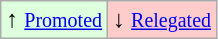<table class="wikitable" align="center">
<tr>
<td style="background:#ddffdd">↑ <small><a href='#'>Promoted</a></small></td>
<td style="background:#ffcccc">↓ <small><a href='#'>Relegated</a></small></td>
</tr>
</table>
